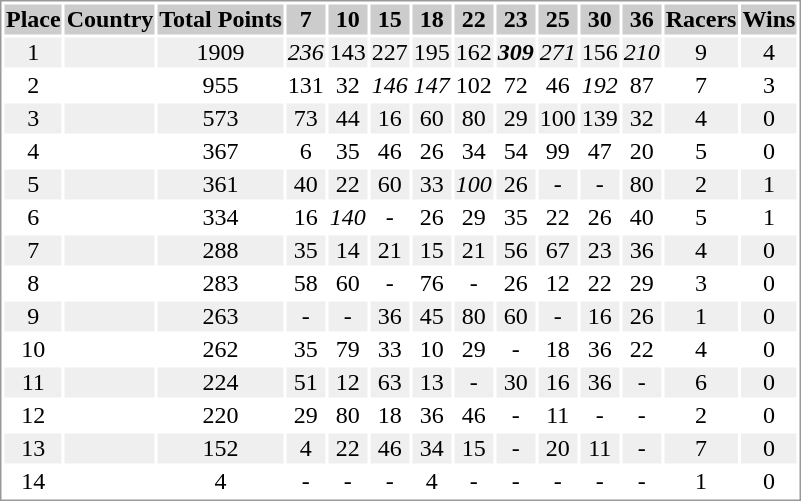<table border="0" style="border: 1px solid #999; background-color:#FFFFFF; text-align:center">
<tr align="center" bgcolor="#CCCCCC">
<th>Place</th>
<th>Country</th>
<th>Total Points</th>
<th>7</th>
<th>10</th>
<th>15</th>
<th>18</th>
<th>22</th>
<th>23</th>
<th>25</th>
<th>30</th>
<th>36</th>
<th>Racers</th>
<th>Wins</th>
</tr>
<tr bgcolor="#EFEFEF">
<td>1</td>
<td align="left"></td>
<td>1909</td>
<td><em>236</em></td>
<td>143</td>
<td>227</td>
<td>195</td>
<td>162</td>
<td><strong><em>309</em></strong></td>
<td><em>271</em></td>
<td>156</td>
<td><em>210</em></td>
<td>9</td>
<td>4</td>
</tr>
<tr>
<td>2</td>
<td align="left"></td>
<td>955</td>
<td>131</td>
<td>32</td>
<td><em>146</em></td>
<td><em>147</em></td>
<td>102</td>
<td>72</td>
<td>46</td>
<td><em>192</em></td>
<td>87</td>
<td>7</td>
<td>3</td>
</tr>
<tr bgcolor="#EFEFEF">
<td>3</td>
<td align="left"></td>
<td>573</td>
<td>73</td>
<td>44</td>
<td>16</td>
<td>60</td>
<td>80</td>
<td>29</td>
<td>100</td>
<td>139</td>
<td>32</td>
<td>4</td>
<td>0</td>
</tr>
<tr>
<td>4</td>
<td align="left"></td>
<td>367</td>
<td>6</td>
<td>35</td>
<td>46</td>
<td>26</td>
<td>34</td>
<td>54</td>
<td>99</td>
<td>47</td>
<td>20</td>
<td>5</td>
<td>0</td>
</tr>
<tr bgcolor="#EFEFEF">
<td>5</td>
<td align="left"></td>
<td>361</td>
<td>40</td>
<td>22</td>
<td>60</td>
<td>33</td>
<td><em>100</em></td>
<td>26</td>
<td>-</td>
<td>-</td>
<td>80</td>
<td>2</td>
<td>1</td>
</tr>
<tr>
<td>6</td>
<td align="left"></td>
<td>334</td>
<td>16</td>
<td><em>140</em></td>
<td>-</td>
<td>26</td>
<td>29</td>
<td>35</td>
<td>22</td>
<td>26</td>
<td>40</td>
<td>5</td>
<td>1</td>
</tr>
<tr bgcolor="#EFEFEF">
<td>7</td>
<td align="left"></td>
<td>288</td>
<td>35</td>
<td>14</td>
<td>21</td>
<td>15</td>
<td>21</td>
<td>56</td>
<td>67</td>
<td>23</td>
<td>36</td>
<td>4</td>
<td>0</td>
</tr>
<tr>
<td>8</td>
<td align="left"></td>
<td>283</td>
<td>58</td>
<td>60</td>
<td>-</td>
<td>76</td>
<td>-</td>
<td>26</td>
<td>12</td>
<td>22</td>
<td>29</td>
<td>3</td>
<td>0</td>
</tr>
<tr bgcolor="#EFEFEF">
<td>9</td>
<td align="left"></td>
<td>263</td>
<td>-</td>
<td>-</td>
<td>36</td>
<td>45</td>
<td>80</td>
<td>60</td>
<td>-</td>
<td>16</td>
<td>26</td>
<td>1</td>
<td>0</td>
</tr>
<tr>
<td>10</td>
<td align="left"></td>
<td>262</td>
<td>35</td>
<td>79</td>
<td>33</td>
<td>10</td>
<td>29</td>
<td>-</td>
<td>18</td>
<td>36</td>
<td>22</td>
<td>4</td>
<td>0</td>
</tr>
<tr bgcolor="#EFEFEF">
<td>11</td>
<td align="left"></td>
<td>224</td>
<td>51</td>
<td>12</td>
<td>63</td>
<td>13</td>
<td>-</td>
<td>30</td>
<td>16</td>
<td>36</td>
<td>-</td>
<td>6</td>
<td>0</td>
</tr>
<tr>
<td>12</td>
<td align="left"></td>
<td>220</td>
<td>29</td>
<td>80</td>
<td>18</td>
<td>36</td>
<td>46</td>
<td>-</td>
<td>11</td>
<td>-</td>
<td>-</td>
<td>2</td>
<td>0</td>
</tr>
<tr bgcolor="#EFEFEF">
<td>13</td>
<td align="left"></td>
<td>152</td>
<td>4</td>
<td>22</td>
<td>46</td>
<td>34</td>
<td>15</td>
<td>-</td>
<td>20</td>
<td>11</td>
<td>-</td>
<td>7</td>
<td>0</td>
</tr>
<tr>
<td>14</td>
<td align="left"></td>
<td>4</td>
<td>-</td>
<td>-</td>
<td>-</td>
<td>4</td>
<td>-</td>
<td>-</td>
<td>-</td>
<td>-</td>
<td>-</td>
<td>1</td>
<td>0</td>
</tr>
</table>
